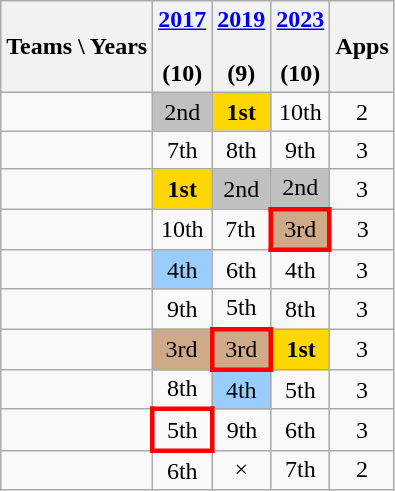<table class="wikitable" style="text-align: center">
<tr>
<th valign=center>Teams \ Years</th>
<th><a href='#'>2017</a><br> <br> (10)</th>
<th><a href='#'>2019</a><br> <br> (9)</th>
<th><a href='#'>2023</a><br> <br> (10)</th>
<th valign=center>Apps</th>
</tr>
<tr>
<td align=left></td>
<td bgcolor=silver>2nd</td>
<td bgcolor=gold><strong>1st</strong></td>
<td>10th</td>
<td>2</td>
</tr>
<tr>
<td align=left></td>
<td>7th</td>
<td>8th</td>
<td>9th</td>
<td>3</td>
</tr>
<tr>
<td align=left></td>
<td bgcolor=gold><strong>1st</strong></td>
<td bgcolor=silver>2nd</td>
<td bgcolor=silver>2nd</td>
<td>3</td>
</tr>
<tr>
<td align=left></td>
<td>10th</td>
<td>7th</td>
<td style="border:3px solid red" bgcolor=#cfaa88>3rd</td>
<td>3</td>
</tr>
<tr>
<td align=left></td>
<td bgcolor=#9acdff>4th</td>
<td>6th</td>
<td>4th</td>
<td>3</td>
</tr>
<tr>
<td align=left></td>
<td>9th</td>
<td>5th</td>
<td>8th</td>
<td>3</td>
</tr>
<tr>
<td align=left></td>
<td bgcolor=#cfaa88>3rd</td>
<td style="border:3px solid red" bgcolor=#cfaa88>3rd</td>
<td bgcolor=gold><strong>1st</strong></td>
<td>3</td>
</tr>
<tr>
<td align=left></td>
<td>8th</td>
<td bgcolor=#9acdff>4th</td>
<td>5th</td>
<td>3</td>
</tr>
<tr>
<td align=left></td>
<td style="border:3px solid red">5th</td>
<td>9th</td>
<td>6th</td>
<td>3</td>
</tr>
<tr>
<td align=left></td>
<td>6th</td>
<td>×</td>
<td>7th</td>
<td>2</td>
</tr>
</table>
